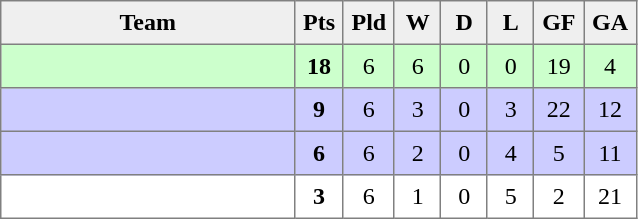<table style=border-collapse:collapse border=1 cellspacing=0 cellpadding=5>
<tr align=center bgcolor=#efefef>
<th width=185>Team</th>
<th width=20>Pts</th>
<th width=20>Pld</th>
<th width=20>W</th>
<th width=20>D</th>
<th width=20>L</th>
<th width=20>GF</th>
<th width=20>GA</th>
</tr>
<tr align=center bgcolor=ccffcc>
<td align=left></td>
<td><strong>18</strong></td>
<td>6</td>
<td>6</td>
<td>0</td>
<td>0</td>
<td>19</td>
<td>4</td>
</tr>
<tr align=center bgcolor="#ccccff">
<td align=left></td>
<td><strong>9</strong></td>
<td>6</td>
<td>3</td>
<td>0</td>
<td>3</td>
<td>22</td>
<td>12</td>
</tr>
<tr align=center bgcolor="#ccccff">
<td align=left></td>
<td><strong>6</strong></td>
<td>6</td>
<td>2</td>
<td>0</td>
<td>4</td>
<td>5</td>
<td>11</td>
</tr>
<tr align=center>
<td align=left></td>
<td><strong>3</strong></td>
<td>6</td>
<td>1</td>
<td>0</td>
<td>5</td>
<td>2</td>
<td>21</td>
</tr>
</table>
